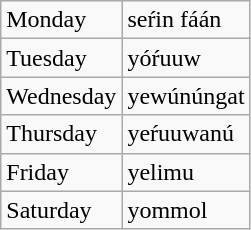<table class="wikitable">
<tr>
<td>Monday</td>
<td>seŕin fáán</td>
</tr>
<tr>
<td>Tuesday</td>
<td>yóŕuuw</td>
</tr>
<tr>
<td>Wednesday</td>
<td>yewúnúngat</td>
</tr>
<tr>
<td>Thursday</td>
<td>yeŕuuwanú</td>
</tr>
<tr>
<td>Friday</td>
<td>yelimu</td>
</tr>
<tr>
<td>Saturday</td>
<td>yommol</td>
</tr>
</table>
